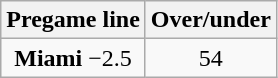<table class="wikitable">
<tr align="center">
<th style=>Pregame line</th>
<th style=>Over/under</th>
</tr>
<tr align="center">
<td><strong>Miami</strong> −2.5</td>
<td>54</td>
</tr>
</table>
